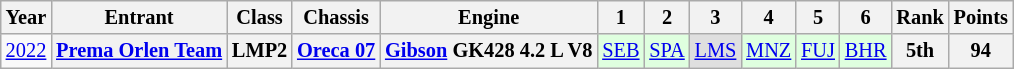<table class="wikitable" style="text-align:center; font-size:85%">
<tr>
<th>Year</th>
<th>Entrant</th>
<th>Class</th>
<th>Chassis</th>
<th>Engine</th>
<th>1</th>
<th>2</th>
<th>3</th>
<th>4</th>
<th>5</th>
<th>6</th>
<th>Rank</th>
<th>Points</th>
</tr>
<tr>
<td><a href='#'>2022</a></td>
<th nowrap><a href='#'>Prema Orlen Team</a></th>
<th>LMP2</th>
<th nowrap><a href='#'>Oreca 07</a></th>
<th nowrap><a href='#'>Gibson</a> GK428 4.2 L V8</th>
<td style="background:#DFFFDF;"><a href='#'>SEB</a><br></td>
<td style="background:#DFFFDF;"><a href='#'>SPA</a><br></td>
<td style="background:#DFDFDF;"><a href='#'>LMS</a><br></td>
<td style="background:#DFFFDF;"><a href='#'>MNZ</a><br></td>
<td style="background:#DFFFDF;"><a href='#'>FUJ</a><br></td>
<td style="background:#DFFFDF;"><a href='#'>BHR</a><br></td>
<th>5th</th>
<th>94</th>
</tr>
</table>
